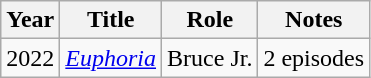<table class="wikitable sortable">
<tr>
<th>Year</th>
<th>Title</th>
<th>Role</th>
<th class="unsortable">Notes</th>
</tr>
<tr>
<td>2022</td>
<td><em><a href='#'>Euphoria</a></em></td>
<td>Bruce Jr.</td>
<td>2 episodes</td>
</tr>
</table>
